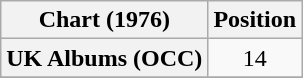<table class="wikitable plainrowheaders" style="text-align:center;">
<tr>
<th scope="col">Chart (1976)</th>
<th scope="col">Position</th>
</tr>
<tr>
<th scope="row">UK Albums (OCC)</th>
<td>14</td>
</tr>
<tr>
</tr>
</table>
